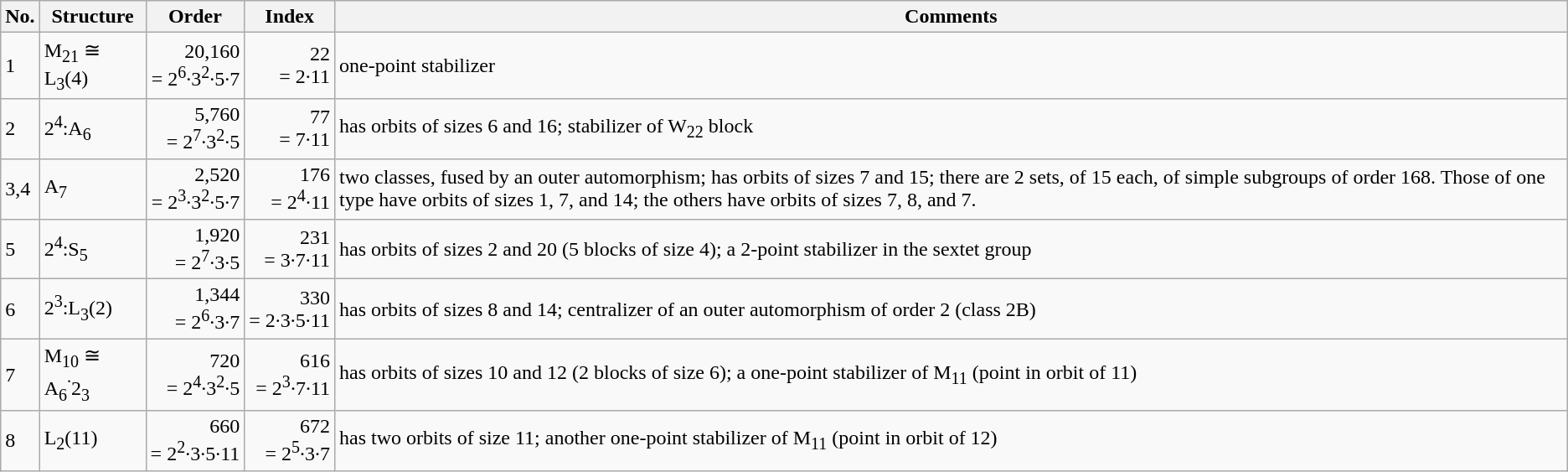<table class="wikitable">
<tr>
<th>No.</th>
<th>Structure</th>
<th>Order</th>
<th>Index</th>
<th>Comments</th>
</tr>
<tr>
<td>1</td>
<td>M<sub>21</sub> ≅ L<sub>3</sub>(4)</td>
<td align=right>20,160<br>= 2<sup>6</sup>·3<sup>2</sup>·5·7</td>
<td align=right>22<br>= 2·11</td>
<td>one-point stabilizer</td>
</tr>
<tr>
<td>2</td>
<td>2<sup>4</sup>:A<sub>6</sub></td>
<td align=right>5,760<br>= 2<sup>7</sup>·3<sup>2</sup>·5</td>
<td align=right>77<br>= 7·11</td>
<td>has orbits of sizes 6 and 16; stabilizer of W<sub>22</sub> block</td>
</tr>
<tr>
<td>3,4</td>
<td>A<sub>7</sub></td>
<td align=right>2,520<br>= 2<sup>3</sup>·3<sup>2</sup>·5·7</td>
<td align=right>176<br>= 2<sup>4</sup>·11</td>
<td>two classes, fused by an outer automorphism; has orbits of sizes 7 and 15; there are 2 sets, of 15 each, of simple subgroups of order 168. Those of one type have orbits of sizes 1, 7, and 14; the others have orbits of sizes 7, 8, and 7.</td>
</tr>
<tr>
<td>5</td>
<td>2<sup>4</sup>:S<sub>5</sub></td>
<td align=right>1,920<br>= 2<sup>7</sup>·3·5</td>
<td align=right>231<br>= 3·7·11</td>
<td>has orbits of sizes 2 and 20 (5 blocks of size 4); a 2-point stabilizer in the sextet group</td>
</tr>
<tr>
<td>6</td>
<td>2<sup>3</sup>:L<sub>3</sub>(2)</td>
<td align=right>1,344<br>= 2<sup>6</sup>·3·7</td>
<td align=right>330<br>= 2·3·5·11</td>
<td>has orbits of sizes 8 and 14;  centralizer of an outer automorphism of order 2 (class 2B)</td>
</tr>
<tr>
<td>7</td>
<td>M<sub>10</sub> ≅ A<sub>6</sub><sup>·</sup>2<sub>3</sub></td>
<td align=right>720<br>= 2<sup>4</sup>·3<sup>2</sup>·5</td>
<td align=right>616<br>= 2<sup>3</sup>·7·11</td>
<td>has orbits of sizes 10 and 12 (2 blocks of size 6); a one-point stabilizer of M<sub>11</sub> (point in orbit of 11)</td>
</tr>
<tr>
<td>8</td>
<td>L<sub>2</sub>(11)</td>
<td align=right>660<br>= 2<sup>2</sup>·3·5·11</td>
<td align=right>672<br>= 2<sup>5</sup>·3·7</td>
<td>has two orbits of size 11; another one-point stabilizer of M<sub>11</sub> (point in orbit of 12)</td>
</tr>
</table>
